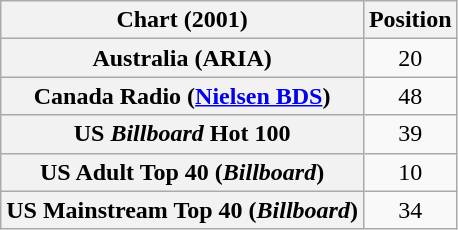<table class="wikitable sortable plainrowheaders" style="text-align:center">
<tr>
<th>Chart (2001)</th>
<th>Position</th>
</tr>
<tr>
<th scope="row">Australia (ARIA)</th>
<td>20</td>
</tr>
<tr>
<th scope="row">Canada Radio (<a href='#'>Nielsen BDS</a>)</th>
<td>48</td>
</tr>
<tr>
<th scope="row">US <em>Billboard</em> Hot 100</th>
<td>39</td>
</tr>
<tr>
<th scope="row">US Adult Top 40 (<em>Billboard</em>)</th>
<td>10</td>
</tr>
<tr>
<th scope="row">US Mainstream Top 40 (<em>Billboard</em>)</th>
<td>34</td>
</tr>
</table>
